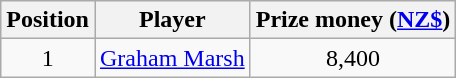<table class="wikitable">
<tr>
<th>Position</th>
<th>Player</th>
<th>Prize money (<a href='#'>NZ$</a>)</th>
</tr>
<tr>
<td align=center>1</td>
<td> <a href='#'>Graham Marsh</a></td>
<td align=center>8,400</td>
</tr>
</table>
